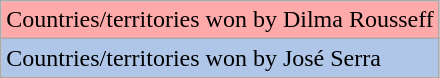<table class="wikitable">
<tr style="background-color: #ffaaaa">
<td>Countries/territories won by Dilma Rousseff</td>
</tr>
<tr style="background-color: #afc6e9">
<td>Countries/territories won by José Serra</td>
</tr>
</table>
